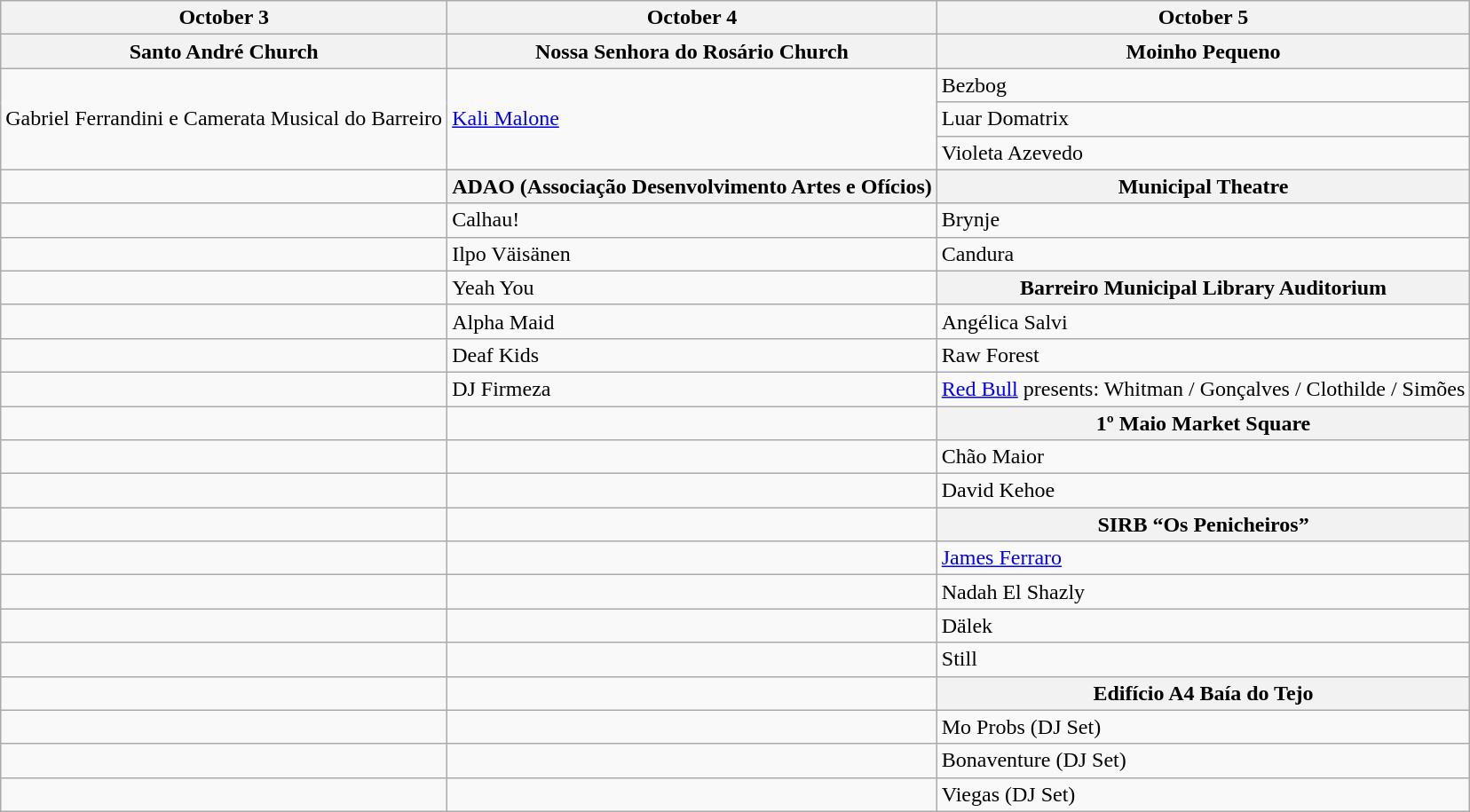<table class="wikitable">
<tr>
<th>October 3</th>
<th>October 4</th>
<th>October 5</th>
</tr>
<tr>
<th>Santo André Church</th>
<th>Nossa Senhora do Rosário Church</th>
<th>Moinho Pequeno</th>
</tr>
<tr>
<td rowspan="3">Gabriel Ferrandini e Camerata Musical do Barreiro</td>
<td rowspan="3"><a href='#'>Kali Malone</a></td>
<td>Bezbog</td>
</tr>
<tr>
<td>Luar Domatrix</td>
</tr>
<tr>
<td>Violeta Azevedo</td>
</tr>
<tr>
<td></td>
<th><strong>ADAO (Associação Desenvolvimento Artes e Ofícios)</strong></th>
<th>Municipal Theatre</th>
</tr>
<tr>
<td></td>
<td>Calhau!</td>
<td>Brynje</td>
</tr>
<tr>
<td></td>
<td>Ilpo Väisänen</td>
<td>Candura</td>
</tr>
<tr>
<td></td>
<td>Yeah You</td>
<th>Barreiro Municipal Library Auditorium</th>
</tr>
<tr>
<td></td>
<td>Alpha Maid</td>
<td>Angélica Salvi</td>
</tr>
<tr>
<td></td>
<td>Deaf Kids</td>
<td>Raw Forest</td>
</tr>
<tr>
<td></td>
<td>DJ Firmeza</td>
<td><a href='#'>Red Bull</a> presents: Whitman / Gonçalves / Clothilde / Simões</td>
</tr>
<tr>
<td></td>
<td></td>
<th>1º Maio Market Square</th>
</tr>
<tr>
<td></td>
<td></td>
<td>Chão Maior</td>
</tr>
<tr>
<td></td>
<td></td>
<td>David Kehoe</td>
</tr>
<tr>
<td></td>
<td></td>
<th>SIRB “Os Penicheiros”</th>
</tr>
<tr>
<td></td>
<td></td>
<td><a href='#'>James Ferraro</a></td>
</tr>
<tr>
<td></td>
<td></td>
<td>Nadah El Shazly</td>
</tr>
<tr>
<td></td>
<td></td>
<td>Dälek</td>
</tr>
<tr>
<td></td>
<td></td>
<td>Still</td>
</tr>
<tr>
<td></td>
<td></td>
<th>Edifício A4 Baía do Tejo</th>
</tr>
<tr>
<td></td>
<td></td>
<td>Mo Probs (DJ Set)</td>
</tr>
<tr>
<td></td>
<td></td>
<td>Bonaventure (DJ Set)</td>
</tr>
<tr>
<td></td>
<td></td>
<td>Viegas (DJ Set)</td>
</tr>
</table>
